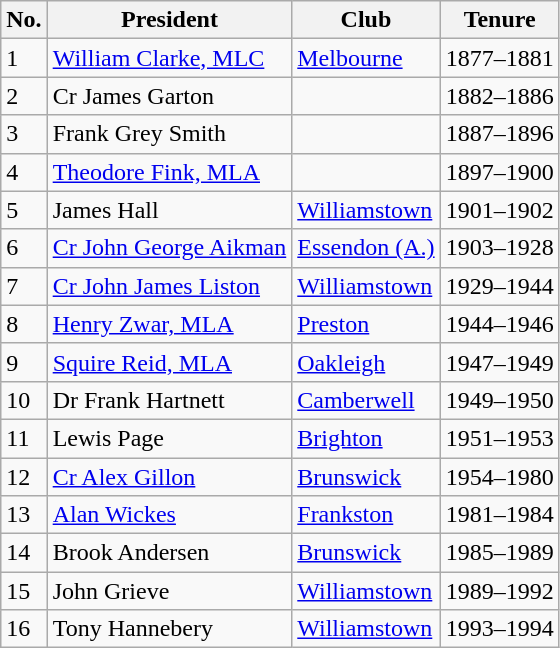<table class="wikitable sortable" style="text-align:left; font-size:100%;">
<tr>
<th>No.</th>
<th>President</th>
<th>Club</th>
<th>Tenure</th>
</tr>
<tr>
<td>1</td>
<td><a href='#'>William Clarke, MLC</a></td>
<td><a href='#'>Melbourne</a></td>
<td>1877–1881</td>
</tr>
<tr>
<td>2</td>
<td>Cr James Garton</td>
<td></td>
<td>1882–1886</td>
</tr>
<tr>
<td>3</td>
<td>Frank Grey Smith</td>
<td></td>
<td>1887–1896</td>
</tr>
<tr>
<td>4</td>
<td><a href='#'>Theodore Fink, MLA</a></td>
<td></td>
<td>1897–1900</td>
</tr>
<tr>
<td>5</td>
<td>James Hall</td>
<td><a href='#'>Williamstown</a></td>
<td>1901–1902</td>
</tr>
<tr>
<td>6</td>
<td><a href='#'>Cr John George Aikman</a></td>
<td><a href='#'>Essendon (A.)</a></td>
<td>1903–1928</td>
</tr>
<tr>
<td>7</td>
<td><a href='#'>Cr John James Liston</a></td>
<td><a href='#'>Williamstown</a></td>
<td>1929–1944</td>
</tr>
<tr>
<td>8</td>
<td><a href='#'>Henry Zwar, MLA</a></td>
<td><a href='#'>Preston</a></td>
<td>1944–1946</td>
</tr>
<tr>
<td>9</td>
<td><a href='#'>Squire Reid, MLA</a></td>
<td><a href='#'>Oakleigh</a></td>
<td>1947–1949</td>
</tr>
<tr>
<td>10</td>
<td>Dr Frank Hartnett</td>
<td><a href='#'>Camberwell</a></td>
<td>1949–1950</td>
</tr>
<tr>
<td>11</td>
<td>Lewis Page</td>
<td><a href='#'>Brighton</a></td>
<td>1951–1953</td>
</tr>
<tr>
<td>12</td>
<td><a href='#'>Cr Alex Gillon</a></td>
<td><a href='#'>Brunswick</a></td>
<td>1954–1980</td>
</tr>
<tr>
<td>13</td>
<td><a href='#'>Alan Wickes</a></td>
<td><a href='#'>Frankston</a></td>
<td>1981–1984</td>
</tr>
<tr>
<td>14</td>
<td>Brook Andersen</td>
<td><a href='#'>Brunswick</a></td>
<td>1985–1989</td>
</tr>
<tr>
<td>15</td>
<td>John Grieve</td>
<td><a href='#'>Williamstown</a></td>
<td>1989–1992</td>
</tr>
<tr>
<td>16</td>
<td>Tony Hannebery</td>
<td><a href='#'>Williamstown</a></td>
<td>1993–1994</td>
</tr>
</table>
